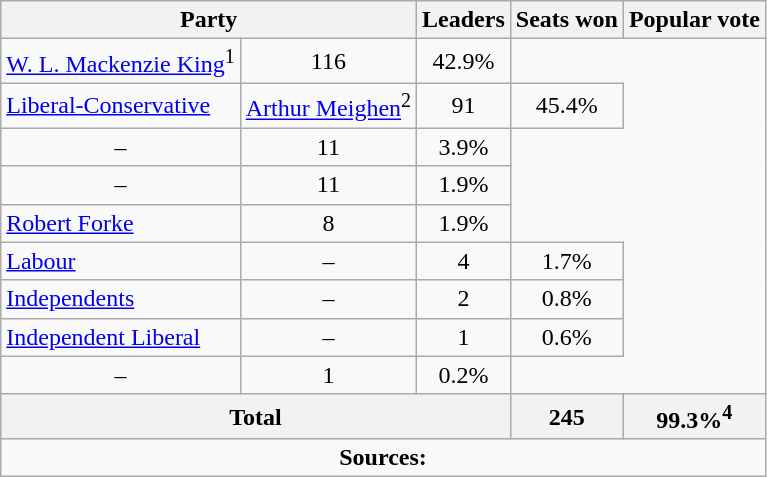<table class="wikitable">
<tr>
<th colspan="2">Party</th>
<th>Leaders</th>
<th>Seats won</th>
<th>Popular vote</th>
</tr>
<tr>
<td><a href='#'>W. L. Mackenzie King</a><sup>1</sup></td>
<td align=center>116</td>
<td align=center>42.9%</td>
</tr>
<tr>
<td><a href='#'>Liberal-Conservative</a></td>
<td><a href='#'>Arthur Meighen</a><sup>2</sup></td>
<td align=center>91</td>
<td align=center>45.4%</td>
</tr>
<tr>
<td align=center>–</td>
<td align=center>11</td>
<td align=center>3.9%</td>
</tr>
<tr>
<td align=center>–</td>
<td align=center>11</td>
<td align=center>1.9%</td>
</tr>
<tr>
<td><a href='#'>Robert Forke</a></td>
<td align=center>8</td>
<td align=center>1.9%</td>
</tr>
<tr>
<td><a href='#'>Labour</a></td>
<td align=center>–</td>
<td align=center>4</td>
<td align=center>1.7%</td>
</tr>
<tr>
<td><a href='#'>Independents</a></td>
<td align=center>–</td>
<td align=center>2</td>
<td align=center>0.8%</td>
</tr>
<tr>
<td><a href='#'>Independent Liberal</a></td>
<td align=center>–</td>
<td align=center>1</td>
<td align=center>0.6%</td>
</tr>
<tr>
<td align=center>–</td>
<td align=center>1</td>
<td align=center>0.2%</td>
</tr>
<tr>
<th colspan=3 align=left>Total</th>
<th align=center>245</th>
<th align=center>99.3%<sup>4</sup></th>
</tr>
<tr>
<td align="center" colspan=5><strong>Sources:</strong> </td>
</tr>
</table>
